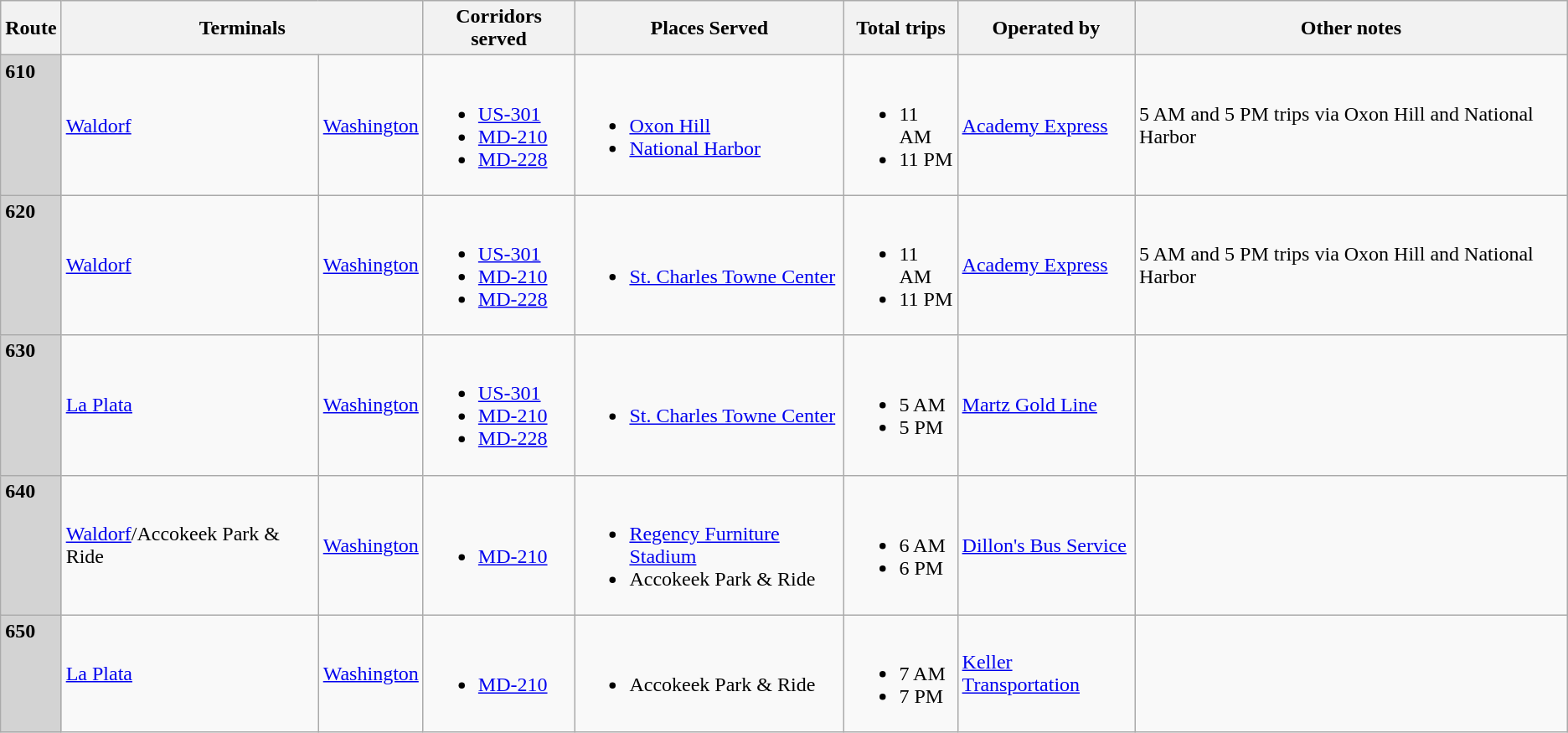<table class="wikitable">
<tr>
<th>Route</th>
<th colspan="2">Terminals</th>
<th>Corridors served</th>
<th>Places Served</th>
<th>Total trips</th>
<th>Operated by</th>
<th>Other notes</th>
</tr>
<tr>
<td style="background:lightgray; color:black; vertical-align:top"><div><strong>610</strong></div></td>
<td><a href='#'>Waldorf</a></td>
<td><a href='#'>Washington</a></td>
<td><br><ul><li><a href='#'>US-301</a></li><li><a href='#'>MD-210</a></li><li><a href='#'>MD-228</a></li></ul></td>
<td><br><ul><li><a href='#'>Oxon Hill</a></li><li><a href='#'>National Harbor</a></li></ul></td>
<td><br><ul><li>11 AM</li><li>11 PM</li></ul></td>
<td><a href='#'>Academy Express</a></td>
<td>5 AM and 5 PM trips via Oxon Hill and National Harbor</td>
</tr>
<tr>
<td style="background:lightgray; color:black; vertical-align:top"><div><strong>620</strong></div></td>
<td><a href='#'>Waldorf</a></td>
<td><a href='#'>Washington</a></td>
<td><br><ul><li><a href='#'>US-301</a></li><li><a href='#'>MD-210</a></li><li><a href='#'>MD-228</a></li></ul></td>
<td><br><ul><li><a href='#'>St. Charles Towne Center</a></li></ul></td>
<td><br><ul><li>11 AM</li><li>11 PM</li></ul></td>
<td><a href='#'>Academy Express</a></td>
<td>5 AM and 5 PM trips via Oxon Hill and National Harbor</td>
</tr>
<tr>
<td style="background:lightgray; color:black; vertical-align:top"><div><strong>630</strong></div></td>
<td><a href='#'>La Plata</a></td>
<td><a href='#'>Washington</a></td>
<td><br><ul><li><a href='#'>US-301</a></li><li><a href='#'>MD-210</a></li><li><a href='#'>MD-228</a></li></ul></td>
<td><br><ul><li><a href='#'>St. Charles Towne Center</a></li></ul></td>
<td><br><ul><li>5 AM</li><li>5 PM</li></ul></td>
<td><a href='#'>Martz Gold Line</a></td>
<td></td>
</tr>
<tr>
<td style="background:lightgray; color:black; vertical-align:top"><div><strong>640</strong></div></td>
<td><a href='#'>Waldorf</a>/Accokeek Park & Ride</td>
<td><a href='#'>Washington</a></td>
<td><br><ul><li><a href='#'>MD-210</a></li></ul></td>
<td><br><ul><li><a href='#'>Regency Furniture Stadium</a></li><li>Accokeek Park & Ride</li></ul></td>
<td><br><ul><li>6 AM</li><li>6 PM</li></ul></td>
<td><a href='#'>Dillon's Bus Service</a></td>
<td></td>
</tr>
<tr>
<td style="background:lightgray; color:black; vertical-align:top"><div><strong>650</strong></div></td>
<td><a href='#'>La Plata</a></td>
<td><a href='#'>Washington</a></td>
<td><br><ul><li><a href='#'>MD-210</a></li></ul></td>
<td><br><ul><li>Accokeek Park & Ride</li></ul></td>
<td><br><ul><li>7 AM</li><li>7 PM</li></ul></td>
<td><a href='#'>Keller Transportation</a></td>
<td></td>
</tr>
</table>
